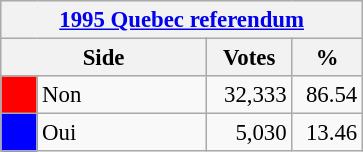<table class="wikitable" style="font-size: 95%; clear:both">
<tr style="background:#e9e9e9;">
<th colspan=4><a href='#'>1995 Quebec referendum</a></th>
</tr>
<tr style="background:#e9e9e9;">
<th colspan=2 style="width: 130px">Side</th>
<th style="width: 50px">Votes</th>
<th style="width: 40px">%</th>
</tr>
<tr>
<td style="background:red;"></td>
<td>Non</td>
<td align="right">32,333</td>
<td align="right">86.54</td>
</tr>
<tr>
<td style="background:blue;"></td>
<td>Oui</td>
<td align="right">5,030</td>
<td align="right">13.46</td>
</tr>
</table>
